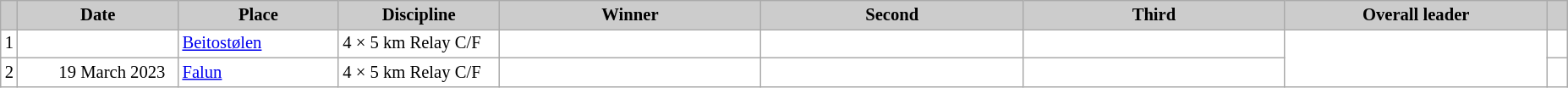<table class="wikitable plainrowheaders" style="background:#fff; font-size:86%; line-height:16px; border:grey solid 1px; border-collapse:collapse;">
<tr style="background:#ccc; text-align:center;">
<th scope="col" style="background:#ccc; width=20 px;"></th>
<th scope="col" style="background:#ccc; width:120px;">Date</th>
<th scope="col" style="background:#ccc; width:120px;">Place</th>
<th scope="col" style="background:#ccc; width:120px;">Discipline</th>
<th scope="col" style="background:#ccc; width:200px;">Winner</th>
<th scope="col" style="background:#ccc; width:200px;">Second</th>
<th scope="col" style="background:#ccc; width:200px;">Third</th>
<th scope="col" style="background:#ccc; width:200px;">Overall leader</th>
<th scope="col" style="background:#ccc; width:10px;"></th>
</tr>
<tr>
<td align=center>1</td>
<td align=right>  </td>
<td align=left> <a href='#'>Beitostølen</a></td>
<td>4 × 5 km Relay C/F</td>
<td></td>
<td></td>
<td></td>
<td rowspan=2></td>
<td></td>
</tr>
<tr>
<td align=center>2</td>
<td align=right>19 March 2023  </td>
<td align=left> <a href='#'>Falun</a></td>
<td>4 × 5 km Relay C/F</td>
<td></td>
<td></td>
<td></td>
<td></td>
</tr>
</table>
